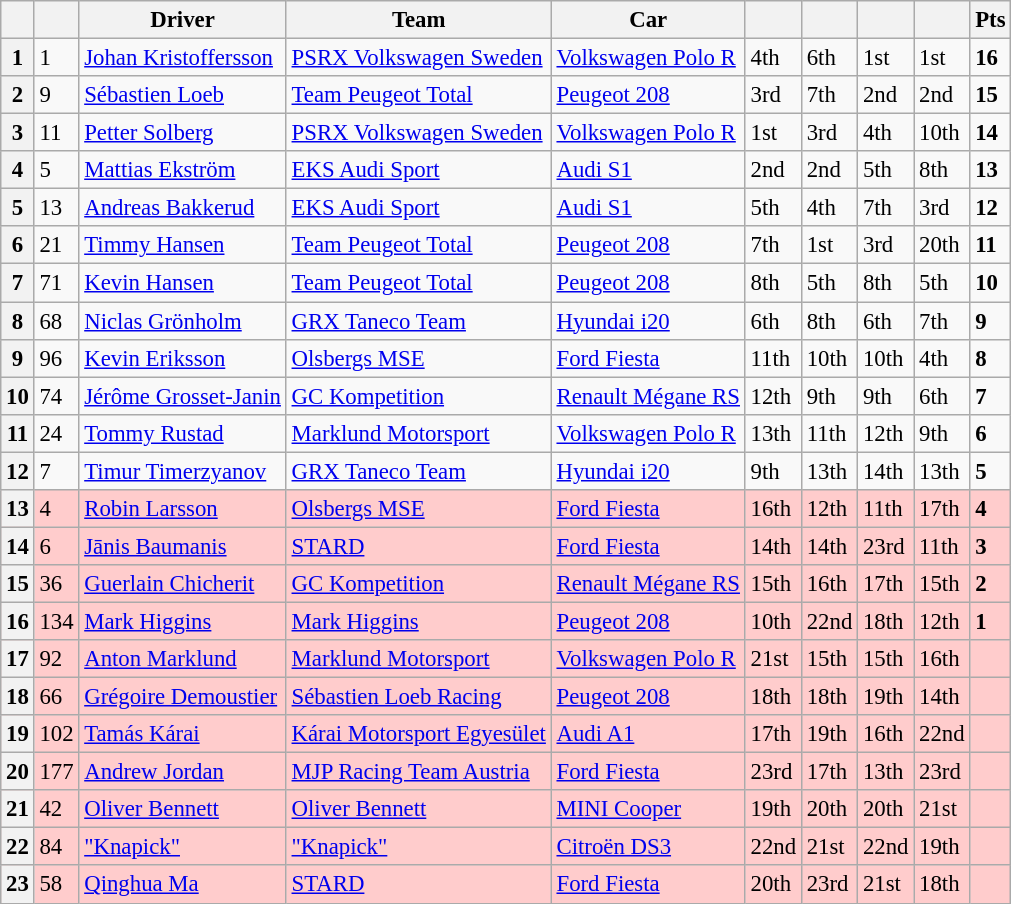<table class=wikitable style="font-size:95%">
<tr>
<th></th>
<th></th>
<th>Driver</th>
<th>Team</th>
<th>Car</th>
<th></th>
<th></th>
<th></th>
<th></th>
<th>Pts</th>
</tr>
<tr>
<th>1</th>
<td>1</td>
<td> <a href='#'>Johan Kristoffersson</a></td>
<td><a href='#'>PSRX Volkswagen Sweden</a></td>
<td><a href='#'>Volkswagen Polo R</a></td>
<td>4th</td>
<td>6th</td>
<td>1st</td>
<td>1st</td>
<td><strong>16</strong></td>
</tr>
<tr>
<th>2</th>
<td>9</td>
<td> <a href='#'>Sébastien Loeb</a></td>
<td><a href='#'>Team Peugeot Total</a></td>
<td><a href='#'>Peugeot 208</a></td>
<td>3rd</td>
<td>7th</td>
<td>2nd</td>
<td>2nd</td>
<td><strong>15</strong></td>
</tr>
<tr>
<th>3</th>
<td>11</td>
<td> <a href='#'>Petter Solberg</a></td>
<td><a href='#'>PSRX Volkswagen Sweden</a></td>
<td><a href='#'>Volkswagen Polo R</a></td>
<td>1st</td>
<td>3rd</td>
<td>4th</td>
<td>10th</td>
<td><strong>14</strong></td>
</tr>
<tr>
<th>4</th>
<td>5</td>
<td> <a href='#'>Mattias Ekström</a></td>
<td><a href='#'>EKS Audi Sport</a></td>
<td><a href='#'>Audi S1</a></td>
<td>2nd</td>
<td>2nd</td>
<td>5th</td>
<td>8th</td>
<td><strong>13</strong></td>
</tr>
<tr>
<th>5</th>
<td>13</td>
<td> <a href='#'>Andreas Bakkerud</a></td>
<td><a href='#'>EKS Audi Sport</a></td>
<td><a href='#'>Audi S1</a></td>
<td>5th</td>
<td>4th</td>
<td>7th</td>
<td>3rd</td>
<td><strong>12</strong></td>
</tr>
<tr>
<th>6</th>
<td>21</td>
<td> <a href='#'>Timmy Hansen</a></td>
<td><a href='#'>Team Peugeot Total</a></td>
<td><a href='#'>Peugeot 208</a></td>
<td>7th</td>
<td>1st</td>
<td>3rd</td>
<td>20th</td>
<td><strong>11</strong></td>
</tr>
<tr>
<th>7</th>
<td>71</td>
<td> <a href='#'>Kevin Hansen</a></td>
<td><a href='#'>Team Peugeot Total</a></td>
<td><a href='#'>Peugeot 208</a></td>
<td>8th</td>
<td>5th</td>
<td>8th</td>
<td>5th</td>
<td><strong>10</strong></td>
</tr>
<tr>
<th>8</th>
<td>68</td>
<td> <a href='#'>Niclas Grönholm</a></td>
<td><a href='#'>GRX Taneco Team</a></td>
<td><a href='#'>Hyundai i20</a></td>
<td>6th</td>
<td>8th</td>
<td>6th</td>
<td>7th</td>
<td><strong>9</strong></td>
</tr>
<tr>
<th>9</th>
<td>96</td>
<td> <a href='#'>Kevin Eriksson</a></td>
<td><a href='#'>Olsbergs MSE</a></td>
<td><a href='#'>Ford Fiesta</a></td>
<td>11th</td>
<td>10th</td>
<td>10th</td>
<td>4th</td>
<td><strong>8</strong></td>
</tr>
<tr>
<th>10</th>
<td>74</td>
<td> <a href='#'>Jérôme Grosset-Janin</a></td>
<td><a href='#'>GC Kompetition</a></td>
<td><a href='#'>Renault Mégane RS</a></td>
<td>12th</td>
<td>9th</td>
<td>9th</td>
<td>6th</td>
<td><strong>7</strong></td>
</tr>
<tr>
<th>11</th>
<td>24</td>
<td> <a href='#'>Tommy Rustad</a></td>
<td><a href='#'>Marklund Motorsport</a></td>
<td><a href='#'>Volkswagen Polo R</a></td>
<td>13th</td>
<td>11th</td>
<td>12th</td>
<td>9th</td>
<td><strong>6</strong></td>
</tr>
<tr>
<th>12</th>
<td>7</td>
<td> <a href='#'>Timur Timerzyanov</a></td>
<td><a href='#'>GRX Taneco Team</a></td>
<td><a href='#'>Hyundai i20</a></td>
<td>9th</td>
<td>13th</td>
<td>14th</td>
<td>13th</td>
<td><strong>5</strong></td>
</tr>
<tr style="background:#ffcccc;">
<th>13</th>
<td>4</td>
<td> <a href='#'>Robin Larsson</a></td>
<td><a href='#'>Olsbergs MSE</a></td>
<td><a href='#'>Ford Fiesta</a></td>
<td>16th</td>
<td>12th</td>
<td>11th</td>
<td>17th</td>
<td><strong>4</strong></td>
</tr>
<tr style="background:#ffcccc;">
<th>14</th>
<td>6</td>
<td> <a href='#'>Jānis Baumanis</a></td>
<td><a href='#'>STARD</a></td>
<td><a href='#'>Ford Fiesta</a></td>
<td>14th</td>
<td>14th</td>
<td>23rd</td>
<td>11th</td>
<td><strong>3</strong></td>
</tr>
<tr style="background:#ffcccc;">
<th>15</th>
<td>36</td>
<td> <a href='#'>Guerlain Chicherit</a></td>
<td><a href='#'>GC Kompetition</a></td>
<td><a href='#'>Renault Mégane RS</a></td>
<td>15th</td>
<td>16th</td>
<td>17th</td>
<td>15th</td>
<td><strong>2</strong></td>
</tr>
<tr style="background:#ffcccc;">
<th>16</th>
<td>134</td>
<td> <a href='#'>Mark Higgins</a></td>
<td><a href='#'>Mark Higgins</a></td>
<td><a href='#'>Peugeot 208</a></td>
<td>10th</td>
<td>22nd</td>
<td>18th</td>
<td>12th</td>
<td><strong>1</strong></td>
</tr>
<tr style="background:#ffcccc;">
<th>17</th>
<td>92</td>
<td> <a href='#'>Anton Marklund</a></td>
<td><a href='#'>Marklund Motorsport</a></td>
<td><a href='#'>Volkswagen Polo R</a></td>
<td>21st</td>
<td>15th</td>
<td>15th</td>
<td>16th</td>
<td></td>
</tr>
<tr style="background:#ffcccc;">
<th>18</th>
<td>66</td>
<td> <a href='#'>Grégoire Demoustier</a></td>
<td><a href='#'>Sébastien Loeb Racing</a></td>
<td><a href='#'>Peugeot 208</a></td>
<td>18th</td>
<td>18th</td>
<td>19th</td>
<td>14th</td>
<td></td>
</tr>
<tr style="background:#ffcccc;">
<th>19</th>
<td>102</td>
<td> <a href='#'>Tamás Kárai</a></td>
<td><a href='#'>Kárai Motorsport Egyesület</a></td>
<td><a href='#'>Audi A1</a></td>
<td>17th</td>
<td>19th</td>
<td>16th</td>
<td>22nd</td>
<td></td>
</tr>
<tr style="background:#ffcccc;">
<th>20</th>
<td>177</td>
<td> <a href='#'>Andrew Jordan</a></td>
<td><a href='#'>MJP Racing Team Austria</a></td>
<td><a href='#'>Ford Fiesta</a></td>
<td>23rd</td>
<td>17th</td>
<td>13th</td>
<td>23rd</td>
<td></td>
</tr>
<tr style="background:#ffcccc;">
<th>21</th>
<td>42</td>
<td> <a href='#'>Oliver Bennett</a></td>
<td><a href='#'>Oliver Bennett</a></td>
<td><a href='#'>MINI Cooper</a></td>
<td>19th</td>
<td>20th</td>
<td>20th</td>
<td>21st</td>
<td></td>
</tr>
<tr style="background:#ffcccc;">
<th>22</th>
<td>84</td>
<td> <a href='#'>"Knapick"</a></td>
<td><a href='#'>"Knapick"</a></td>
<td><a href='#'>Citroën DS3</a></td>
<td>22nd</td>
<td>21st</td>
<td>22nd</td>
<td>19th</td>
<td></td>
</tr>
<tr style="background:#ffcccc;">
<th>23</th>
<td>58</td>
<td> <a href='#'>Qinghua Ma</a></td>
<td><a href='#'>STARD</a></td>
<td><a href='#'>Ford Fiesta</a></td>
<td>20th</td>
<td>23rd</td>
<td>21st</td>
<td>18th</td>
<td></td>
</tr>
</table>
